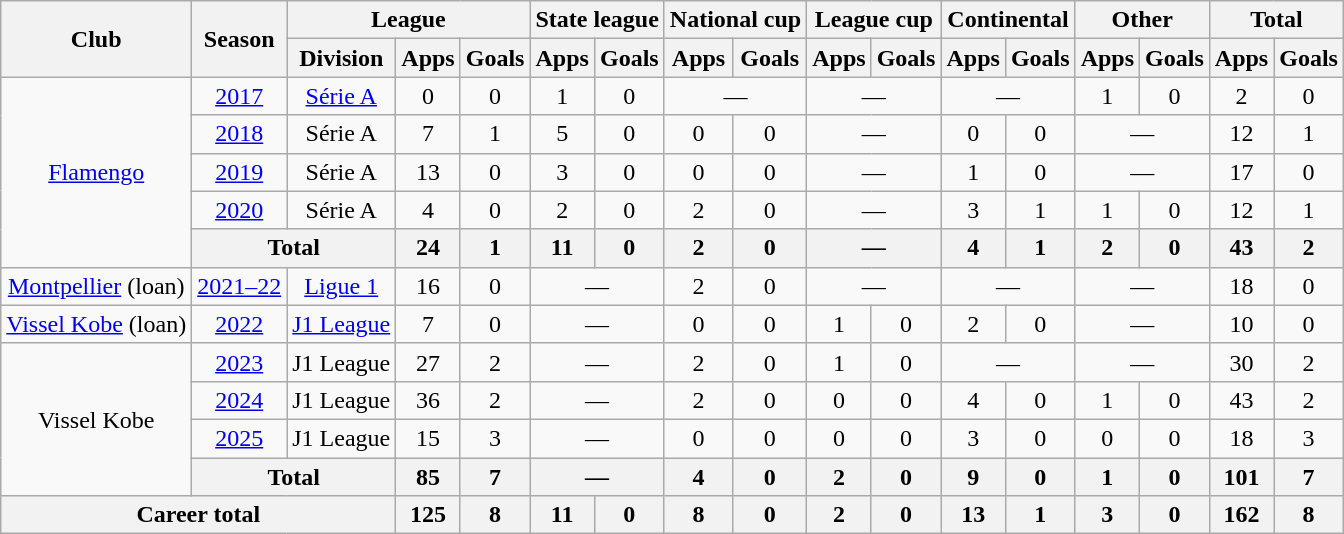<table class="wikitable" style="text-align:center">
<tr>
<th rowspan="2">Club</th>
<th rowspan="2">Season</th>
<th colspan="3">League</th>
<th colspan="2">State league</th>
<th colspan="2">National cup</th>
<th colspan="2">League cup</th>
<th colspan="2">Continental</th>
<th colspan="2">Other</th>
<th colspan="2">Total</th>
</tr>
<tr>
<th>Division</th>
<th>Apps</th>
<th>Goals</th>
<th>Apps</th>
<th>Goals</th>
<th>Apps</th>
<th>Goals</th>
<th>Apps</th>
<th>Goals</th>
<th>Apps</th>
<th>Goals</th>
<th>Apps</th>
<th>Goals</th>
<th>Apps</th>
<th>Goals</th>
</tr>
<tr>
<td rowspan="5"><a href='#'>Flamengo</a></td>
<td><a href='#'>2017</a></td>
<td><a href='#'>Série A</a></td>
<td>0</td>
<td>0</td>
<td>1</td>
<td>0</td>
<td colspan="2">—</td>
<td colspan="2">—</td>
<td colspan="2">—</td>
<td>1</td>
<td>0</td>
<td>2</td>
<td>0</td>
</tr>
<tr>
<td><a href='#'>2018</a></td>
<td>Série A</td>
<td>7</td>
<td>1</td>
<td>5</td>
<td>0</td>
<td>0</td>
<td>0</td>
<td colspan="2">—</td>
<td>0</td>
<td>0</td>
<td colspan="2">—</td>
<td>12</td>
<td>1</td>
</tr>
<tr>
<td><a href='#'>2019</a></td>
<td>Série A</td>
<td>13</td>
<td>0</td>
<td>3</td>
<td>0</td>
<td>0</td>
<td>0</td>
<td colspan="2">—</td>
<td>1</td>
<td>0</td>
<td colspan="2">—</td>
<td>17</td>
<td>0</td>
</tr>
<tr>
<td><a href='#'>2020</a></td>
<td>Série A</td>
<td>4</td>
<td>0</td>
<td>2</td>
<td>0</td>
<td>2</td>
<td>0</td>
<td colspan="2">—</td>
<td>3</td>
<td>1</td>
<td>1</td>
<td>0</td>
<td>12</td>
<td>1</td>
</tr>
<tr>
<th colspan="2">Total</th>
<th>24</th>
<th>1</th>
<th>11</th>
<th>0</th>
<th>2</th>
<th>0</th>
<th colspan="2">—</th>
<th>4</th>
<th>1</th>
<th>2</th>
<th>0</th>
<th>43</th>
<th>2</th>
</tr>
<tr>
<td><a href='#'>Montpellier</a> (loan)</td>
<td><a href='#'>2021–22</a></td>
<td><a href='#'>Ligue 1</a></td>
<td>16</td>
<td>0</td>
<td colspan="2">—</td>
<td>2</td>
<td>0</td>
<td colspan="2">—</td>
<td colspan="2">—</td>
<td colspan="2">—</td>
<td>18</td>
<td>0</td>
</tr>
<tr>
<td><a href='#'>Vissel Kobe</a> (loan)</td>
<td><a href='#'>2022</a></td>
<td><a href='#'>J1 League</a></td>
<td>7</td>
<td>0</td>
<td colspan="2">—</td>
<td>0</td>
<td>0</td>
<td>1</td>
<td>0</td>
<td>2</td>
<td>0</td>
<td colspan="2">—</td>
<td>10</td>
<td>0</td>
</tr>
<tr>
<td rowspan="4">Vissel Kobe</td>
<td><a href='#'>2023</a></td>
<td>J1 League</td>
<td>27</td>
<td>2</td>
<td colspan="2">—</td>
<td>2</td>
<td>0</td>
<td>1</td>
<td>0</td>
<td colspan="2">—</td>
<td colspan="2">—</td>
<td>30</td>
<td>2</td>
</tr>
<tr>
<td><a href='#'>2024</a></td>
<td>J1 League</td>
<td>36</td>
<td>2</td>
<td colspan="2">—</td>
<td>2</td>
<td>0</td>
<td>0</td>
<td>0</td>
<td>4</td>
<td>0</td>
<td>1</td>
<td>0</td>
<td>43</td>
<td>2</td>
</tr>
<tr>
<td><a href='#'>2025</a></td>
<td>J1 League</td>
<td>15</td>
<td>3</td>
<td colspan="2">—</td>
<td>0</td>
<td>0</td>
<td>0</td>
<td>0</td>
<td>3</td>
<td>0</td>
<td>0</td>
<td>0</td>
<td>18</td>
<td>3</td>
</tr>
<tr>
<th colspan="2">Total</th>
<th>85</th>
<th>7</th>
<th colspan="2">—</th>
<th>4</th>
<th>0</th>
<th>2</th>
<th>0</th>
<th>9</th>
<th>0</th>
<th>1</th>
<th>0</th>
<th>101</th>
<th>7</th>
</tr>
<tr>
<th colspan="3">Career total</th>
<th>125</th>
<th>8</th>
<th>11</th>
<th>0</th>
<th>8</th>
<th>0</th>
<th>2</th>
<th>0</th>
<th>13</th>
<th>1</th>
<th>3</th>
<th>0</th>
<th>162</th>
<th>8</th>
</tr>
</table>
